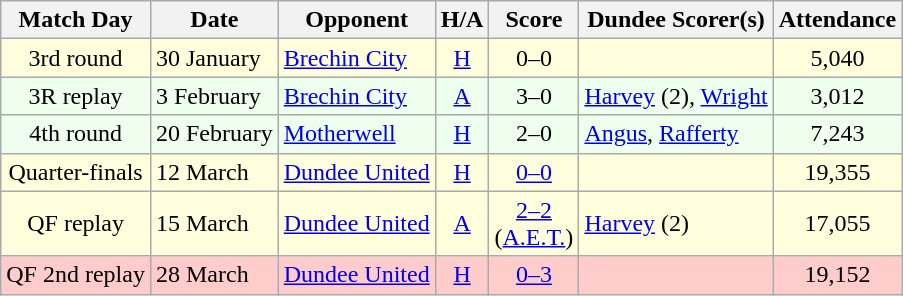<table class="wikitable" style="text-align:center">
<tr>
<th>Match Day</th>
<th>Date</th>
<th>Opponent</th>
<th>H/A</th>
<th>Score</th>
<th>Dundee Scorer(s)</th>
<th>Attendance</th>
</tr>
<tr bgcolor="#FFFFDD">
<td>3rd round</td>
<td align="left">30 January</td>
<td align="left"><a href='#'>Brechin City</a></td>
<td><a href='#'>H</a></td>
<td>0–0</td>
<td align="left"></td>
<td>5,040</td>
</tr>
<tr bgcolor="#EEFFEE">
<td>3R replay</td>
<td align="left">3 February</td>
<td align="left"><a href='#'>Brechin City</a></td>
<td><a href='#'>A</a></td>
<td>3–0</td>
<td align="left"><a href='#'>Harvey</a> (2), <a href='#'>Wright</a></td>
<td>3,012</td>
</tr>
<tr bgcolor="#EEFFEE">
<td>4th round</td>
<td align="left">20 February</td>
<td align="left"><a href='#'>Motherwell</a></td>
<td><a href='#'>H</a></td>
<td>2–0</td>
<td align="left"><a href='#'>Angus</a>, <a href='#'>Rafferty</a></td>
<td>7,243</td>
</tr>
<tr bgcolor="#FFFFDD">
<td>Quarter-finals</td>
<td align="left">12 March</td>
<td align="left"><a href='#'>Dundee United</a></td>
<td><a href='#'>H</a></td>
<td><a href='#'>0–0</a></td>
<td align="left"></td>
<td>19,355</td>
</tr>
<tr bgcolor="#FFFFDD">
<td>QF replay</td>
<td align="left">15 March</td>
<td align="left"><a href='#'>Dundee United</a></td>
<td><a href='#'>A</a></td>
<td><a href='#'>2–2</a><br>(<a href='#'>A.E.T.</a>)</td>
<td align="left"><a href='#'>Harvey</a> (2)</td>
<td>17,055</td>
</tr>
<tr bgcolor="#FFCCCC">
<td>QF 2nd replay</td>
<td align="left">28 March</td>
<td align="left"><a href='#'>Dundee United</a></td>
<td><a href='#'>H</a></td>
<td><a href='#'>0–3</a></td>
<td align="left"></td>
<td>19,152</td>
</tr>
</table>
